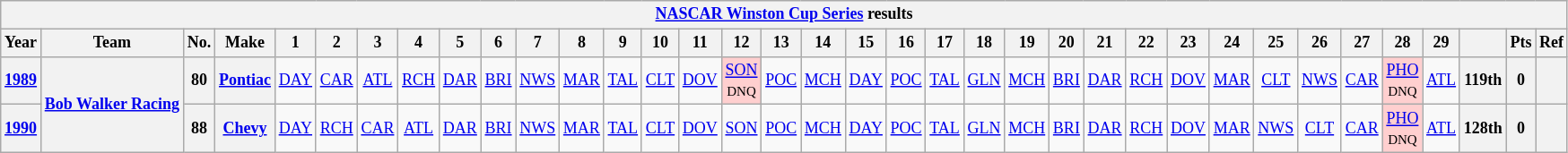<table class="wikitable"style="text-align:center; font-size:75%">
<tr>
<th colspan="36"><a href='#'>NASCAR Winston Cup Series</a> results</th>
</tr>
<tr>
<th>Year</th>
<th>Team</th>
<th>No.</th>
<th>Make</th>
<th>1</th>
<th>2</th>
<th>3</th>
<th>4</th>
<th>5</th>
<th>6</th>
<th>7</th>
<th>8</th>
<th>9</th>
<th>10</th>
<th>11</th>
<th>12</th>
<th>13</th>
<th>14</th>
<th>15</th>
<th>16</th>
<th>17</th>
<th>18</th>
<th>19</th>
<th>20</th>
<th>21</th>
<th>22</th>
<th>23</th>
<th>24</th>
<th>25</th>
<th>26</th>
<th>27</th>
<th>28</th>
<th>29</th>
<th></th>
<th>Pts</th>
<th>Ref</th>
</tr>
<tr>
<th><a href='#'>1989</a></th>
<th rowspan="2"><a href='#'>Bob Walker Racing</a></th>
<th>80</th>
<th><a href='#'>Pontiac</a></th>
<td><a href='#'>DAY</a></td>
<td><a href='#'>CAR</a></td>
<td><a href='#'>ATL</a></td>
<td><a href='#'>RCH</a></td>
<td><a href='#'>DAR</a></td>
<td><a href='#'>BRI</a></td>
<td><a href='#'>NWS</a></td>
<td><a href='#'>MAR</a></td>
<td><a href='#'>TAL</a></td>
<td><a href='#'>CLT</a></td>
<td><a href='#'>DOV</a></td>
<td style="background:#FFCFCF;"><a href='#'>SON</a><br><small>DNQ</small></td>
<td><a href='#'>POC</a></td>
<td><a href='#'>MCH</a></td>
<td><a href='#'>DAY</a></td>
<td><a href='#'>POC</a></td>
<td><a href='#'>TAL</a></td>
<td><a href='#'>GLN</a></td>
<td><a href='#'>MCH</a></td>
<td><a href='#'>BRI</a></td>
<td><a href='#'>DAR</a></td>
<td><a href='#'>RCH</a></td>
<td><a href='#'>DOV</a></td>
<td><a href='#'>MAR</a></td>
<td><a href='#'>CLT</a></td>
<td><a href='#'>NWS</a></td>
<td><a href='#'>CAR</a></td>
<td style="background:#FFCFCF;"><a href='#'>PHO</a><br><small>DNQ</small></td>
<td><a href='#'>ATL</a></td>
<th>119th</th>
<th>0</th>
<th></th>
</tr>
<tr>
<th><a href='#'>1990</a></th>
<th>88</th>
<th><a href='#'>Chevy</a></th>
<td><a href='#'>DAY</a></td>
<td><a href='#'>RCH</a></td>
<td><a href='#'>CAR</a></td>
<td><a href='#'>ATL</a></td>
<td><a href='#'>DAR</a></td>
<td><a href='#'>BRI</a></td>
<td><a href='#'>NWS</a></td>
<td><a href='#'>MAR</a></td>
<td><a href='#'>TAL</a></td>
<td><a href='#'>CLT</a></td>
<td><a href='#'>DOV</a></td>
<td><a href='#'>SON</a></td>
<td><a href='#'>POC</a></td>
<td><a href='#'>MCH</a></td>
<td><a href='#'>DAY</a></td>
<td><a href='#'>POC</a></td>
<td><a href='#'>TAL</a></td>
<td><a href='#'>GLN</a></td>
<td><a href='#'>MCH</a></td>
<td><a href='#'>BRI</a></td>
<td><a href='#'>DAR</a></td>
<td><a href='#'>RCH</a></td>
<td><a href='#'>DOV</a></td>
<td><a href='#'>MAR</a></td>
<td><a href='#'>NWS</a></td>
<td><a href='#'>CLT</a></td>
<td><a href='#'>CAR</a></td>
<td style="background:#FFCFCF;"><a href='#'>PHO</a><br><small>DNQ</small></td>
<td><a href='#'>ATL</a></td>
<th>128th</th>
<th>0</th>
<th></th>
</tr>
</table>
